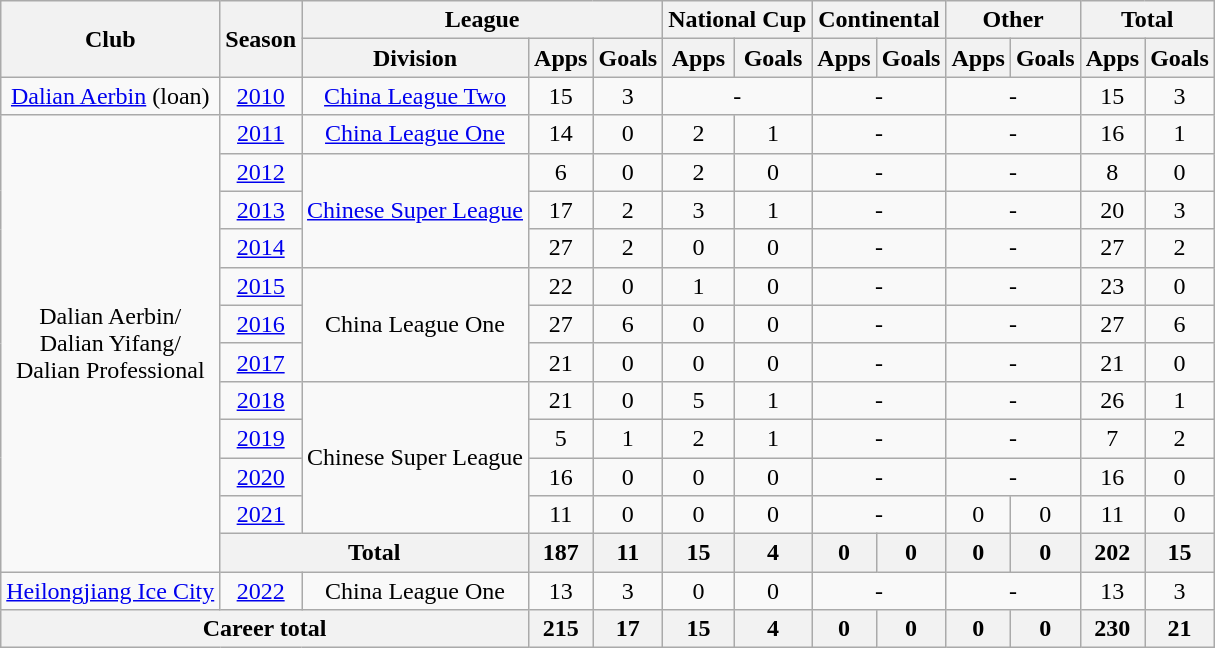<table class="wikitable" style="text-align: center">
<tr>
<th rowspan="2">Club</th>
<th rowspan="2">Season</th>
<th colspan="3">League</th>
<th colspan="2">National Cup</th>
<th colspan="2">Continental</th>
<th colspan="2">Other</th>
<th colspan="2">Total</th>
</tr>
<tr>
<th>Division</th>
<th>Apps</th>
<th>Goals</th>
<th>Apps</th>
<th>Goals</th>
<th>Apps</th>
<th>Goals</th>
<th>Apps</th>
<th>Goals</th>
<th>Apps</th>
<th>Goals</th>
</tr>
<tr>
<td><a href='#'>Dalian Aerbin</a> (loan)</td>
<td><a href='#'>2010</a></td>
<td><a href='#'>China League Two</a></td>
<td>15</td>
<td>3</td>
<td colspan="2">-</td>
<td colspan="2">-</td>
<td colspan="2">-</td>
<td>15</td>
<td>3</td>
</tr>
<tr>
<td rowspan="12">Dalian Aerbin/<br>Dalian Yifang/<br>Dalian Professional</td>
<td><a href='#'>2011</a></td>
<td><a href='#'>China League One</a></td>
<td>14</td>
<td>0</td>
<td>2</td>
<td>1</td>
<td colspan="2">-</td>
<td colspan="2">-</td>
<td>16</td>
<td>1</td>
</tr>
<tr>
<td><a href='#'>2012</a></td>
<td rowspan="3"><a href='#'>Chinese Super League</a></td>
<td>6</td>
<td>0</td>
<td>2</td>
<td>0</td>
<td colspan="2">-</td>
<td colspan="2">-</td>
<td>8</td>
<td>0</td>
</tr>
<tr>
<td><a href='#'>2013</a></td>
<td>17</td>
<td>2</td>
<td>3</td>
<td>1</td>
<td colspan="2">-</td>
<td colspan="2">-</td>
<td>20</td>
<td>3</td>
</tr>
<tr>
<td><a href='#'>2014</a></td>
<td>27</td>
<td>2</td>
<td>0</td>
<td>0</td>
<td colspan="2">-</td>
<td colspan="2">-</td>
<td>27</td>
<td>2</td>
</tr>
<tr>
<td><a href='#'>2015</a></td>
<td rowspan="3">China League One</td>
<td>22</td>
<td>0</td>
<td>1</td>
<td>0</td>
<td colspan="2">-</td>
<td colspan="2">-</td>
<td>23</td>
<td>0</td>
</tr>
<tr>
<td><a href='#'>2016</a></td>
<td>27</td>
<td>6</td>
<td>0</td>
<td>0</td>
<td colspan="2">-</td>
<td colspan="2">-</td>
<td>27</td>
<td>6</td>
</tr>
<tr>
<td><a href='#'>2017</a></td>
<td>21</td>
<td>0</td>
<td>0</td>
<td>0</td>
<td colspan="2">-</td>
<td colspan="2">-</td>
<td>21</td>
<td>0</td>
</tr>
<tr>
<td><a href='#'>2018</a></td>
<td rowspan="4">Chinese Super League</td>
<td>21</td>
<td>0</td>
<td>5</td>
<td>1</td>
<td colspan="2">-</td>
<td colspan="2">-</td>
<td>26</td>
<td>1</td>
</tr>
<tr>
<td><a href='#'>2019</a></td>
<td>5</td>
<td>1</td>
<td>2</td>
<td>1</td>
<td colspan="2">-</td>
<td colspan="2">-</td>
<td>7</td>
<td>2</td>
</tr>
<tr>
<td><a href='#'>2020</a></td>
<td>16</td>
<td>0</td>
<td>0</td>
<td>0</td>
<td colspan="2">-</td>
<td colspan="2">-</td>
<td>16</td>
<td>0</td>
</tr>
<tr>
<td><a href='#'>2021</a></td>
<td>11</td>
<td>0</td>
<td>0</td>
<td>0</td>
<td colspan="2">-</td>
<td>0</td>
<td>0</td>
<td>11</td>
<td>0</td>
</tr>
<tr>
<th colspan="2">Total</th>
<th>187</th>
<th>11</th>
<th>15</th>
<th>4</th>
<th>0</th>
<th>0</th>
<th>0</th>
<th>0</th>
<th>202</th>
<th>15</th>
</tr>
<tr>
<td><a href='#'>Heilongjiang Ice City</a></td>
<td><a href='#'>2022</a></td>
<td>China League One</td>
<td>13</td>
<td>3</td>
<td>0</td>
<td>0</td>
<td colspan="2">-</td>
<td colspan="2">-</td>
<td>13</td>
<td>3</td>
</tr>
<tr>
<th colspan="3">Career total</th>
<th>215</th>
<th>17</th>
<th>15</th>
<th>4</th>
<th>0</th>
<th>0</th>
<th>0</th>
<th>0</th>
<th>230</th>
<th>21</th>
</tr>
</table>
